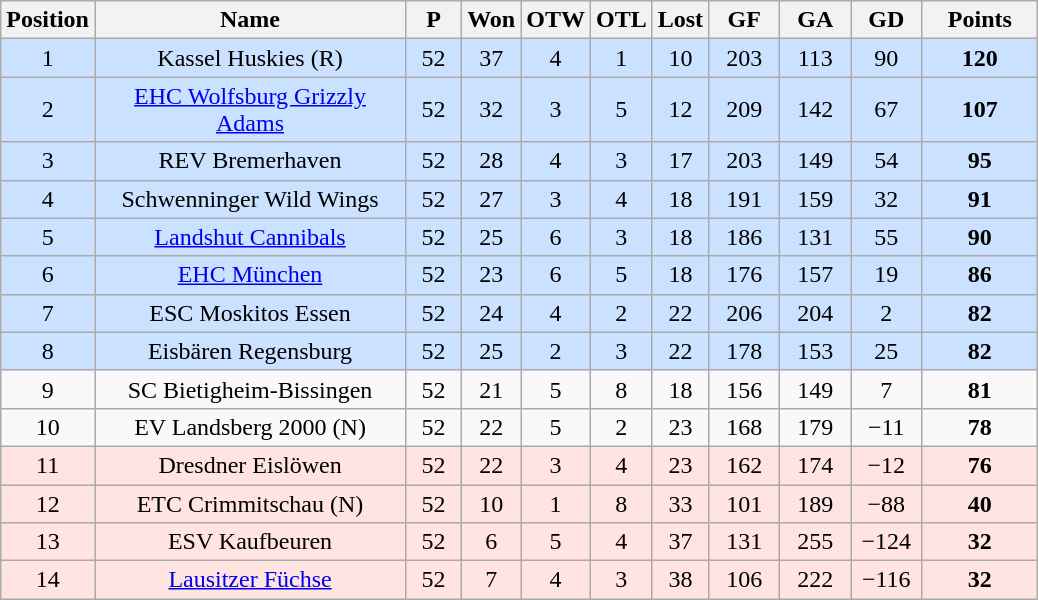<table class="wikitable">
<tr>
<th width="30">Position</th>
<th width="200">Name</th>
<th width="30">P</th>
<th width="30">Won</th>
<th width="30">OTW</th>
<th width="30">OTL</th>
<th width="30">Lost</th>
<th width="40">GF</th>
<th width="40">GA</th>
<th width="40">GD</th>
<th width="70">Points</th>
</tr>
<tr bgcolor=#CAE1FF align="center">
<td>1</td>
<td>Kassel Huskies (R)</td>
<td>52</td>
<td>37</td>
<td>4</td>
<td>1</td>
<td>10</td>
<td>203</td>
<td>113</td>
<td>90</td>
<td><strong>120</strong></td>
</tr>
<tr bgcolor=#CAE1FF align="center">
<td>2</td>
<td><a href='#'>EHC Wolfsburg Grizzly Adams</a></td>
<td>52</td>
<td>32</td>
<td>3</td>
<td>5</td>
<td>12</td>
<td>209</td>
<td>142</td>
<td>67</td>
<td><strong>107</strong></td>
</tr>
<tr bgcolor=#CAE1FF align="center">
<td>3</td>
<td>REV Bremerhaven</td>
<td>52</td>
<td>28</td>
<td>4</td>
<td>3</td>
<td>17</td>
<td>203</td>
<td>149</td>
<td>54</td>
<td><strong>95</strong></td>
</tr>
<tr bgcolor=#CAE1FF align="center">
<td>4</td>
<td>Schwenninger Wild Wings</td>
<td>52</td>
<td>27</td>
<td>3</td>
<td>4</td>
<td>18</td>
<td>191</td>
<td>159</td>
<td>32</td>
<td><strong>91</strong></td>
</tr>
<tr bgcolor=#CAE1FF align="center">
<td>5</td>
<td><a href='#'>Landshut Cannibals</a></td>
<td>52</td>
<td>25</td>
<td>6</td>
<td>3</td>
<td>18</td>
<td>186</td>
<td>131</td>
<td>55</td>
<td><strong>90</strong></td>
</tr>
<tr bgcolor=#CAE1FF align="center">
<td>6</td>
<td><a href='#'>EHC München</a></td>
<td>52</td>
<td>23</td>
<td>6</td>
<td>5</td>
<td>18</td>
<td>176</td>
<td>157</td>
<td>19</td>
<td><strong>86</strong></td>
</tr>
<tr bgcolor=#CAE1FF align="center">
<td>7</td>
<td>ESC Moskitos Essen</td>
<td>52</td>
<td>24</td>
<td>4</td>
<td>2</td>
<td>22</td>
<td>206</td>
<td>204</td>
<td>2</td>
<td><strong>82</strong></td>
</tr>
<tr bgcolor=#CAE1FF align="center">
<td>8</td>
<td>Eisbären Regensburg</td>
<td>52</td>
<td>25</td>
<td>2</td>
<td>3</td>
<td>22</td>
<td>178</td>
<td>153</td>
<td>25</td>
<td><strong>82</strong></td>
</tr>
<tr align="center">
<td>9</td>
<td>SC Bietigheim-Bissingen</td>
<td>52</td>
<td>21</td>
<td>5</td>
<td>8</td>
<td>18</td>
<td>156</td>
<td>149</td>
<td>7</td>
<td><strong>81</strong></td>
</tr>
<tr align="center">
<td>10</td>
<td>EV Landsberg 2000 (N)</td>
<td>52</td>
<td>22</td>
<td>5</td>
<td>2</td>
<td>23</td>
<td>168</td>
<td>179</td>
<td>−11</td>
<td><strong>78</strong></td>
</tr>
<tr bgcolor=#FFE4E1 align="center">
<td>11</td>
<td>Dresdner Eislöwen</td>
<td>52</td>
<td>22</td>
<td>3</td>
<td>4</td>
<td>23</td>
<td>162</td>
<td>174</td>
<td>−12</td>
<td><strong>76</strong></td>
</tr>
<tr bgcolor=#FFE4E1 align="center">
<td>12</td>
<td>ETC Crimmitschau (N)</td>
<td>52</td>
<td>10</td>
<td>1</td>
<td>8</td>
<td>33</td>
<td>101</td>
<td>189</td>
<td>−88</td>
<td><strong>40</strong></td>
</tr>
<tr bgcolor=#FFE4E1 align="center">
<td>13</td>
<td>ESV Kaufbeuren</td>
<td>52</td>
<td>6</td>
<td>5</td>
<td>4</td>
<td>37</td>
<td>131</td>
<td>255</td>
<td>−124</td>
<td><strong>32</strong></td>
</tr>
<tr bgcolor=#FFE4E1 align="center">
<td>14</td>
<td><a href='#'>Lausitzer Füchse</a></td>
<td>52</td>
<td>7</td>
<td>4</td>
<td>3</td>
<td>38</td>
<td>106</td>
<td>222</td>
<td>−116</td>
<td><strong>32</strong></td>
</tr>
</table>
